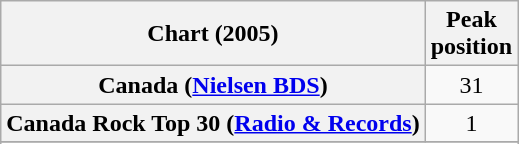<table class="wikitable sortable plainrowheaders" style="text-align:center">
<tr>
<th scope="col">Chart (2005)</th>
<th scope="col">Peak<br>position</th>
</tr>
<tr>
<th scope="row">Canada (<a href='#'>Nielsen BDS</a>)</th>
<td>31</td>
</tr>
<tr>
<th scope="row">Canada Rock Top 30 (<a href='#'>Radio & Records</a>)</th>
<td>1</td>
</tr>
<tr>
</tr>
<tr>
</tr>
<tr>
</tr>
<tr>
</tr>
<tr>
</tr>
<tr>
</tr>
</table>
